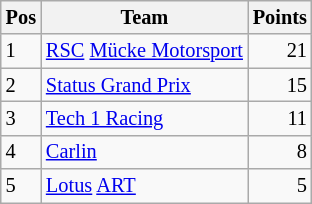<table class="wikitable" style="font-size: 85%;">
<tr>
<th>Pos</th>
<th>Team</th>
<th>Points</th>
</tr>
<tr>
<td>1</td>
<td> <a href='#'>RSC</a> <a href='#'>Mücke Motorsport</a></td>
<td align="right">21</td>
</tr>
<tr>
<td>2</td>
<td> <a href='#'>Status Grand Prix</a></td>
<td align="right">15</td>
</tr>
<tr>
<td>3</td>
<td> <a href='#'>Tech 1 Racing</a></td>
<td align="right">11</td>
</tr>
<tr>
<td>4</td>
<td> <a href='#'>Carlin</a></td>
<td align="right">8</td>
</tr>
<tr>
<td>5</td>
<td> <a href='#'>Lotus</a> <a href='#'>ART</a></td>
<td align="right">5</td>
</tr>
</table>
